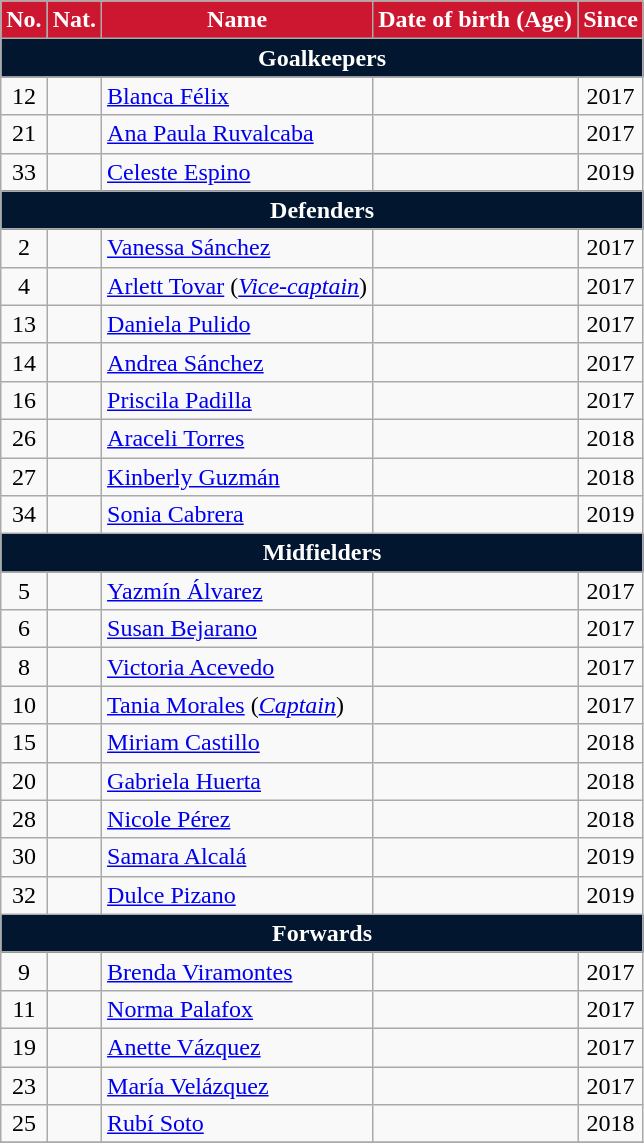<table class="wikitable" style="text-align:center; font-size:100%;">
<tr>
<th style=background-color:#CD1731;color:#FFFFFF>No.</th>
<th style=background-color:#CD1731;color:#FFFFFF>Nat.</th>
<th style=background-color:#CD1731;color:#FFFFFF>Name</th>
<th style=background-color:#CD1731;color:#FFFFFF>Date of birth (Age)</th>
<th style=background-color:#CD1731;color:#FFFFFF>Since</th>
</tr>
<tr>
<th colspan="5" style="background:#02172F; color:#FFFFFF; text-align:center;">Goalkeepers</th>
</tr>
<tr>
<td>12</td>
<td></td>
<td align=left><a href='#'>Blanca Félix</a></td>
<td></td>
<td>2017</td>
</tr>
<tr>
<td>21</td>
<td></td>
<td align=left><a href='#'>Ana Paula Ruvalcaba</a></td>
<td></td>
<td>2017</td>
</tr>
<tr>
<td>33</td>
<td></td>
<td align=left><a href='#'>Celeste Espino</a></td>
<td></td>
<td>2019</td>
</tr>
<tr>
<th colspan="5" style="background:#02172F; color:#FFFFFF; text-align:center;">Defenders</th>
</tr>
<tr>
<td>2</td>
<td></td>
<td align=left><a href='#'>Vanessa Sánchez</a></td>
<td></td>
<td>2017</td>
</tr>
<tr>
<td>4</td>
<td></td>
<td align=left><a href='#'>Arlett Tovar</a> (<em><a href='#'>Vice-captain</a></em>)</td>
<td></td>
<td>2017</td>
</tr>
<tr>
<td>13</td>
<td></td>
<td align=left><a href='#'>Daniela Pulido</a></td>
<td></td>
<td>2017</td>
</tr>
<tr>
<td>14</td>
<td></td>
<td align=left><a href='#'>Andrea Sánchez</a></td>
<td></td>
<td>2017</td>
</tr>
<tr>
<td>16</td>
<td></td>
<td align=left><a href='#'>Priscila Padilla</a></td>
<td></td>
<td>2017</td>
</tr>
<tr>
<td>26</td>
<td></td>
<td align=left><a href='#'>Araceli Torres</a></td>
<td></td>
<td>2018</td>
</tr>
<tr>
<td>27</td>
<td></td>
<td align=left><a href='#'>Kinberly Guzmán</a></td>
<td></td>
<td>2018</td>
</tr>
<tr>
<td>34</td>
<td></td>
<td align=left><a href='#'>Sonia Cabrera</a></td>
<td></td>
<td>2019</td>
</tr>
<tr>
<th colspan="5" style="background:#02172F; color:#FFFFFF; text-align:center;">Midfielders</th>
</tr>
<tr>
<td>5</td>
<td></td>
<td align=left><a href='#'>Yazmín Álvarez</a></td>
<td></td>
<td>2017</td>
</tr>
<tr>
<td>6</td>
<td></td>
<td align=left><a href='#'>Susan Bejarano</a></td>
<td></td>
<td>2017</td>
</tr>
<tr>
<td>8</td>
<td></td>
<td align=left><a href='#'>Victoria Acevedo</a></td>
<td></td>
<td>2017</td>
</tr>
<tr>
<td>10</td>
<td></td>
<td align=left><a href='#'>Tania Morales</a> (<em><a href='#'>Captain</a></em>)</td>
<td></td>
<td>2017</td>
</tr>
<tr>
<td>15</td>
<td></td>
<td align=left><a href='#'>Miriam Castillo</a></td>
<td></td>
<td>2018</td>
</tr>
<tr>
<td>20</td>
<td></td>
<td align=left><a href='#'>Gabriela Huerta</a></td>
<td></td>
<td>2018</td>
</tr>
<tr>
<td>28</td>
<td></td>
<td align=left><a href='#'>Nicole Pérez</a></td>
<td></td>
<td>2018</td>
</tr>
<tr>
<td>30</td>
<td></td>
<td align=left><a href='#'>Samara Alcalá</a></td>
<td></td>
<td>2019</td>
</tr>
<tr>
<td>32</td>
<td></td>
<td align=left><a href='#'>Dulce Pizano</a></td>
<td></td>
<td>2019</td>
</tr>
<tr>
<th colspan="5" style="background:#02172F; color:#FFFFFF; text-align:center;">Forwards</th>
</tr>
<tr>
<td>9</td>
<td></td>
<td align=left><a href='#'>Brenda Viramontes</a></td>
<td></td>
<td>2017</td>
</tr>
<tr>
<td>11</td>
<td></td>
<td align=left><a href='#'>Norma Palafox</a></td>
<td></td>
<td>2017</td>
</tr>
<tr>
<td>19</td>
<td></td>
<td align=left><a href='#'>Anette Vázquez</a></td>
<td></td>
<td>2017</td>
</tr>
<tr>
<td>23</td>
<td></td>
<td align=left><a href='#'>María Velázquez</a></td>
<td></td>
<td>2017</td>
</tr>
<tr>
<td>25</td>
<td></td>
<td align=left><a href='#'>Rubí Soto</a></td>
<td></td>
<td>2018</td>
</tr>
<tr>
</tr>
</table>
